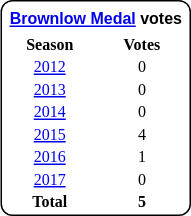<table style="margin-right:4px; margin-top:8px; float:right; border:1px #000 solid; border-radius:8px; background:#fff; font-family:Verdana; font-size:8pt; text-align:center;">
<tr style="background:#fff;">
<td colspan="2;" style="padding:3px; margin-bottom:-3px; margin-top:2px; font-family:Arial; "><strong><a href='#'>Brownlow Medal</a> votes</strong></td>
</tr>
<tr>
<th style="width:50%;">Season</th>
<th style="width:50%;">Votes</th>
</tr>
<tr>
<td><a href='#'>2012</a></td>
<td>0</td>
</tr>
<tr>
<td><a href='#'>2013</a></td>
<td>0</td>
</tr>
<tr>
<td><a href='#'>2014</a></td>
<td>0</td>
</tr>
<tr>
<td><a href='#'>2015</a></td>
<td>4</td>
</tr>
<tr>
<td><a href='#'>2016</a></td>
<td>1</td>
</tr>
<tr>
<td><a href='#'>2017</a></td>
<td>0</td>
</tr>
<tr>
<td><strong>Total</strong></td>
<td><strong>5</strong><br></td>
</tr>
</table>
